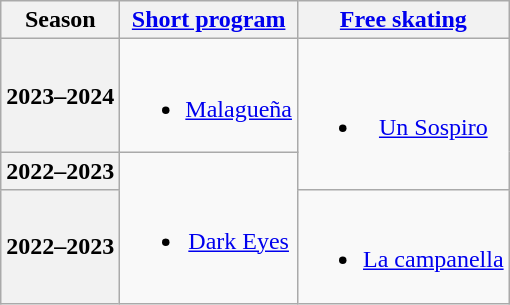<table class=wikitable style=text-align:center>
<tr>
<th>Season</th>
<th><a href='#'>Short program</a></th>
<th><a href='#'>Free skating</a></th>
</tr>
<tr>
<th>2023–2024 <br> </th>
<td><br><ul><li><a href='#'>Malagueña</a> <br> </li></ul></td>
<td rowspan=2><br><ul><li><a href='#'>Un Sospiro</a> <br> </li></ul></td>
</tr>
<tr>
<th>2022–2023 <br> </th>
<td rowspan=2><br><ul><li><a href='#'>Dark Eyes</a> <br> </li></ul></td>
</tr>
<tr>
<th>2022–2023 <br> </th>
<td><br><ul><li><a href='#'>La campanella</a> <br> </li></ul></td>
</tr>
</table>
